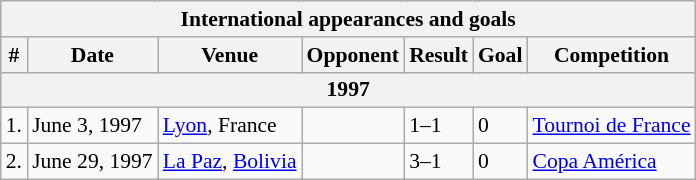<table class="wikitable collapsible collapsed" style="font-size:90%">
<tr>
<th colspan="7"><strong>International appearances and goals</strong></th>
</tr>
<tr>
<th>#</th>
<th>Date</th>
<th>Venue</th>
<th>Opponent</th>
<th>Result</th>
<th>Goal</th>
<th>Competition</th>
</tr>
<tr>
<th colspan="7"><strong>1997</strong></th>
</tr>
<tr>
<td>1.</td>
<td>June 3, 1997</td>
<td><a href='#'>Lyon</a>, France</td>
<td></td>
<td>1–1</td>
<td>0</td>
<td><a href='#'>Tournoi de France</a></td>
</tr>
<tr>
<td>2.</td>
<td>June 29, 1997</td>
<td><a href='#'>La Paz</a>, <a href='#'>Bolivia</a></td>
<td></td>
<td>3–1</td>
<td>0</td>
<td><a href='#'>Copa América</a></td>
</tr>
</table>
